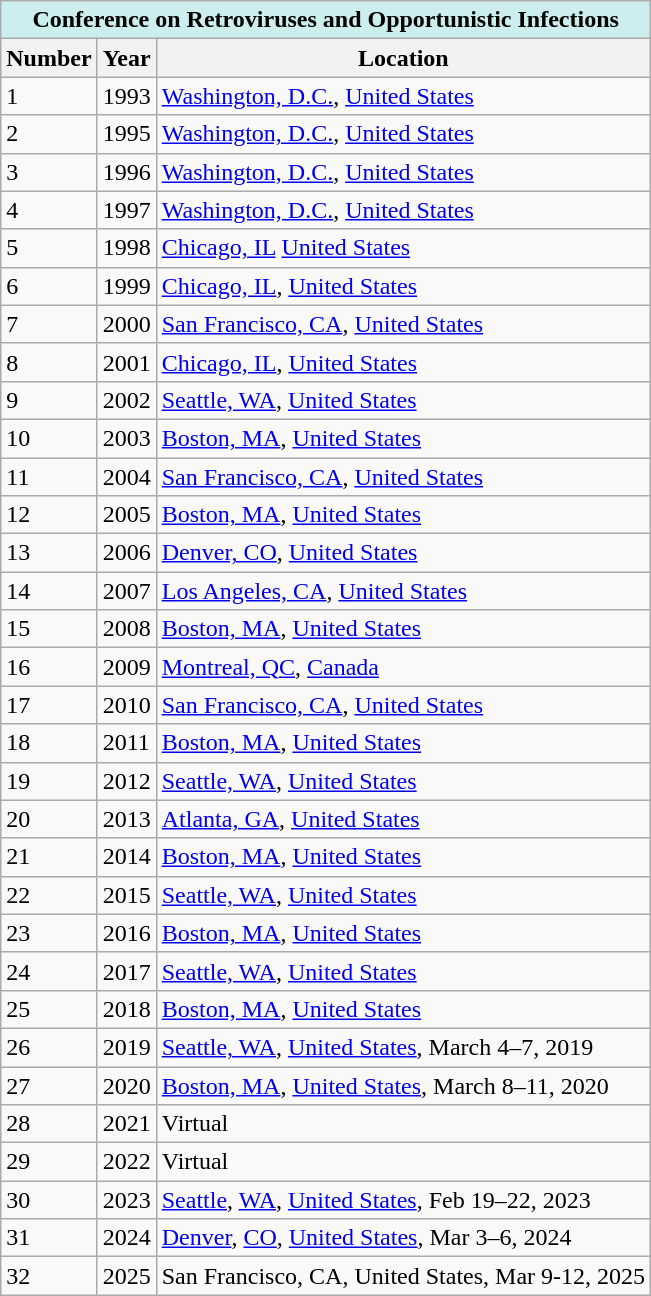<table class="wikitable">
<tr>
<th colspan="5" style="background-color: #CCEEEE;">Conference on Retroviruses and Opportunistic Infections</th>
</tr>
<tr>
<th>Number</th>
<th>Year</th>
<th>Location</th>
</tr>
<tr>
<td>1</td>
<td>1993</td>
<td><a href='#'>Washington, D.C.</a>, <a href='#'>United States</a></td>
</tr>
<tr>
<td>2</td>
<td>1995</td>
<td><a href='#'>Washington, D.C.</a>, <a href='#'>United States</a></td>
</tr>
<tr>
<td>3</td>
<td>1996</td>
<td><a href='#'>Washington, D.C.</a>, <a href='#'>United States</a></td>
</tr>
<tr>
<td>4</td>
<td>1997</td>
<td><a href='#'>Washington, D.C.</a>, <a href='#'>United States</a></td>
</tr>
<tr>
<td>5</td>
<td>1998</td>
<td><a href='#'>Chicago, IL</a> <a href='#'>United States</a></td>
</tr>
<tr>
<td>6</td>
<td>1999</td>
<td><a href='#'>Chicago, IL</a>, <a href='#'>United States</a></td>
</tr>
<tr>
<td>7</td>
<td>2000</td>
<td><a href='#'>San Francisco, CA</a>, <a href='#'>United States</a></td>
</tr>
<tr>
<td>8</td>
<td>2001</td>
<td><a href='#'>Chicago, IL</a>, <a href='#'>United States</a></td>
</tr>
<tr>
<td>9</td>
<td>2002</td>
<td><a href='#'>Seattle, WA</a>, <a href='#'>United States</a></td>
</tr>
<tr>
<td>10</td>
<td>2003</td>
<td><a href='#'>Boston, MA</a>, <a href='#'>United States</a></td>
</tr>
<tr>
<td>11</td>
<td>2004</td>
<td><a href='#'>San Francisco, CA</a>, <a href='#'>United States</a></td>
</tr>
<tr>
<td>12</td>
<td>2005</td>
<td><a href='#'>Boston, MA</a>, <a href='#'>United States</a></td>
</tr>
<tr>
<td>13</td>
<td>2006</td>
<td><a href='#'>Denver, CO</a>, <a href='#'>United States</a></td>
</tr>
<tr>
<td>14</td>
<td>2007</td>
<td><a href='#'>Los Angeles, CA</a>, <a href='#'>United States</a></td>
</tr>
<tr>
<td>15</td>
<td>2008</td>
<td><a href='#'>Boston, MA</a>, <a href='#'>United States</a></td>
</tr>
<tr>
<td>16</td>
<td>2009</td>
<td><a href='#'>Montreal, QC</a>, <a href='#'>Canada</a></td>
</tr>
<tr>
<td>17</td>
<td>2010</td>
<td><a href='#'>San Francisco, CA</a>, <a href='#'>United States</a></td>
</tr>
<tr>
<td>18</td>
<td>2011</td>
<td><a href='#'>Boston, MA</a>, <a href='#'>United States</a></td>
</tr>
<tr>
<td>19</td>
<td>2012</td>
<td><a href='#'>Seattle, WA</a>, <a href='#'>United States</a></td>
</tr>
<tr>
<td>20</td>
<td>2013</td>
<td><a href='#'>Atlanta, GA</a>, <a href='#'>United States</a></td>
</tr>
<tr>
<td>21</td>
<td>2014</td>
<td><a href='#'>Boston, MA</a>, <a href='#'>United States</a></td>
</tr>
<tr>
<td>22</td>
<td>2015</td>
<td><a href='#'>Seattle, WA</a>, <a href='#'>United States</a></td>
</tr>
<tr>
<td>23</td>
<td>2016</td>
<td><a href='#'>Boston, MA</a>, <a href='#'>United States</a></td>
</tr>
<tr>
<td>24</td>
<td>2017</td>
<td><a href='#'>Seattle, WA</a>, <a href='#'>United States</a></td>
</tr>
<tr>
<td>25</td>
<td>2018</td>
<td><a href='#'>Boston, MA</a>, <a href='#'>United States</a></td>
</tr>
<tr>
<td>26</td>
<td>2019</td>
<td><a href='#'>Seattle, WA</a>, <a href='#'>United States</a>, March 4–7, 2019</td>
</tr>
<tr>
<td>27</td>
<td>2020</td>
<td><a href='#'>Boston, MA</a>, <a href='#'>United States</a>, March 8–11, 2020</td>
</tr>
<tr>
<td>28</td>
<td>2021</td>
<td>Virtual</td>
</tr>
<tr>
<td>29</td>
<td>2022</td>
<td>Virtual</td>
</tr>
<tr>
<td>30</td>
<td>2023</td>
<td><a href='#'>Seattle</a>, <a href='#'>WA</a>, <a href='#'>United States</a>, Feb 19–22, 2023</td>
</tr>
<tr>
<td>31</td>
<td>2024</td>
<td><a href='#'>Denver</a>, <a href='#'>CO</a>, <a href='#'>United States</a>, Mar 3–6, 2024</td>
</tr>
<tr>
<td>32</td>
<td>2025</td>
<td>San Francisco, CA, United States, Mar 9-12, 2025</td>
</tr>
</table>
